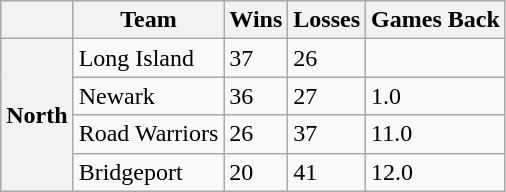<table class="wikitable">
<tr>
<th></th>
<th>Team</th>
<th>Wins</th>
<th>Losses</th>
<th>Games Back</th>
</tr>
<tr>
<th rowspan="4">North</th>
<td>Long Island</td>
<td>37</td>
<td>26</td>
<td> </td>
</tr>
<tr>
<td>Newark</td>
<td>36</td>
<td>27</td>
<td>1.0</td>
</tr>
<tr>
<td>Road Warriors</td>
<td>26</td>
<td>37</td>
<td>11.0</td>
</tr>
<tr>
<td>Bridgeport</td>
<td>20</td>
<td>41</td>
<td>12.0</td>
</tr>
</table>
